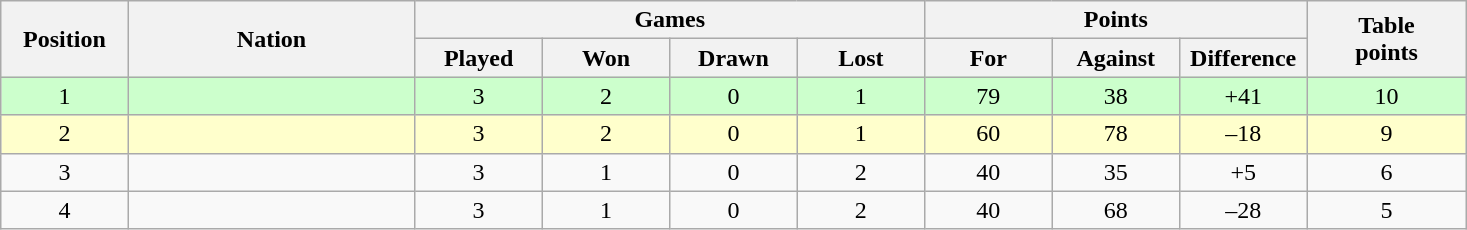<table class="wikitable" style="text-align: center;">
<tr>
<th rowspan=2 width="8%">Position</th>
<th rowspan=2 width="18%">Nation</th>
<th colspan=4 width="32%">Games</th>
<th colspan=3 width="24%">Points</th>
<th rowspan=2 width="10%">Table<br>points</th>
</tr>
<tr>
<th width="8%">Played</th>
<th width="8%">Won</th>
<th width="8%">Drawn</th>
<th width="8%">Lost</th>
<th width="8%">For</th>
<th width="8%">Against</th>
<th width="8%">Difference</th>
</tr>
<tr style=background:#ccffcc>
<td>1</td>
<td align=left></td>
<td>3</td>
<td>2</td>
<td>0</td>
<td>1</td>
<td>79</td>
<td>38</td>
<td>+41</td>
<td>10</td>
</tr>
<tr style=background:#ffffcc>
<td>2</td>
<td align=left></td>
<td>3</td>
<td>2</td>
<td>0</td>
<td>1</td>
<td>60</td>
<td>78</td>
<td>–18</td>
<td>9</td>
</tr>
<tr>
<td>3</td>
<td align=left></td>
<td>3</td>
<td>1</td>
<td>0</td>
<td>2</td>
<td>40</td>
<td>35</td>
<td>+5</td>
<td>6</td>
</tr>
<tr>
<td>4</td>
<td align=left></td>
<td>3</td>
<td>1</td>
<td>0</td>
<td>2</td>
<td>40</td>
<td>68</td>
<td>–28</td>
<td>5</td>
</tr>
</table>
